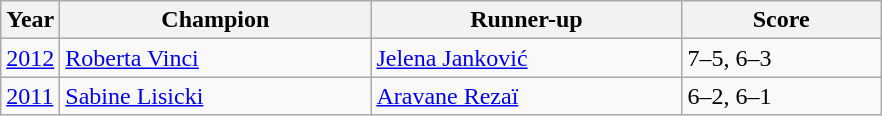<table class="wikitable">
<tr>
<th>Year</th>
<th width="200">Champion</th>
<th width="200">Runner-up</th>
<th width="125">Score</th>
</tr>
<tr>
<td><a href='#'>2012</a></td>
<td> <a href='#'>Roberta Vinci</a></td>
<td> <a href='#'>Jelena Janković</a></td>
<td>7–5, 6–3</td>
</tr>
<tr>
<td><a href='#'>2011</a></td>
<td> <a href='#'>Sabine Lisicki</a></td>
<td> <a href='#'>Aravane Rezaï</a></td>
<td>6–2, 6–1</td>
</tr>
</table>
